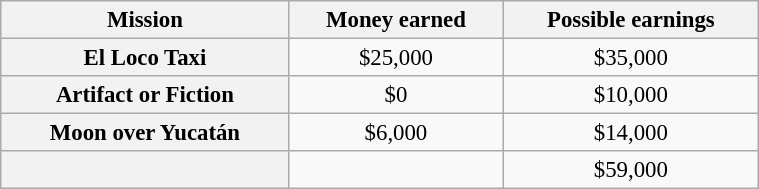<table class="wikitable plainrowheaders floatright" style="font-size: 95%; margin: 10px; text-align: center;" align="right" width="40%">
<tr>
<th scope="col">Mission</th>
<th scope="col">Money earned</th>
<th scope="col">Possible earnings</th>
</tr>
<tr>
<th scope="row">El Loco Taxi</th>
<td>$25,000</td>
<td>$35,000</td>
</tr>
<tr>
<th scope="row">Artifact or Fiction</th>
<td>$0</td>
<td>$10,000</td>
</tr>
<tr>
<th scope="row">Moon over Yucatán</th>
<td>$6,000</td>
<td>$14,000</td>
</tr>
<tr>
<th scope="row"><strong></strong></th>
<td><strong></strong></td>
<td>$59,000</td>
</tr>
</table>
